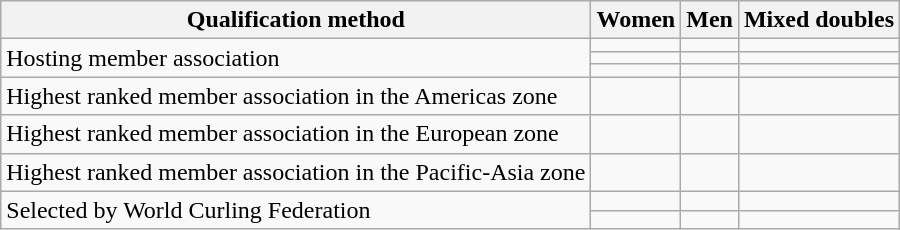<table class=wikitable>
<tr>
<th>Qualification method</th>
<th>Women</th>
<th>Men</th>
<th>Mixed doubles</th>
</tr>
<tr>
<td rowspan=3;>Hosting member association</td>
<td></td>
<td></td>
<td></td>
</tr>
<tr>
<td></td>
<td></td>
<td></td>
</tr>
<tr>
<td></td>
<td></td>
<td></td>
</tr>
<tr>
<td>Highest ranked member association in the Americas zone</td>
<td></td>
<td></td>
<td></td>
</tr>
<tr>
<td>Highest ranked member association in the European zone</td>
<td></td>
<td></td>
<td></td>
</tr>
<tr>
<td>Highest ranked member association in the Pacific-Asia zone</td>
<td></td>
<td></td>
<td></td>
</tr>
<tr>
<td rowspan=2;>Selected by World Curling Federation</td>
<td></td>
<td></td>
<td></td>
</tr>
<tr>
<td></td>
<td></td>
<td></td>
</tr>
</table>
